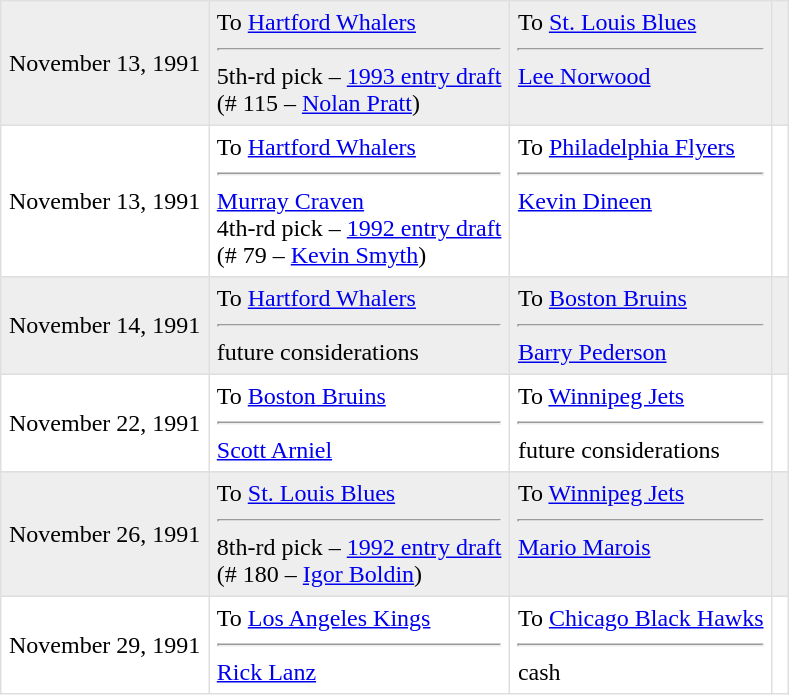<table border=1 style="border-collapse:collapse" bordercolor="#DFDFDF"  cellpadding="5">
<tr bgcolor="#eeeeee">
<td>November 13, 1991</td>
<td valign="top">To <a href='#'>Hartford Whalers</a><hr>5th-rd pick – <a href='#'>1993 entry draft</a><br>(# 115 – <a href='#'>Nolan Pratt</a>)</td>
<td valign="top">To <a href='#'>St. Louis Blues</a><hr><a href='#'>Lee Norwood</a></td>
<td></td>
</tr>
<tr>
<td>November 13, 1991</td>
<td valign="top">To <a href='#'>Hartford Whalers</a><hr><a href='#'>Murray Craven</a><br>4th-rd pick – <a href='#'>1992 entry draft</a><br>(# 79 – <a href='#'>Kevin Smyth</a>)</td>
<td valign="top">To <a href='#'>Philadelphia Flyers</a><hr><a href='#'>Kevin Dineen</a></td>
<td></td>
</tr>
<tr>
</tr>
<tr bgcolor="#eeeeee">
<td>November 14, 1991</td>
<td valign="top">To <a href='#'>Hartford Whalers</a><hr>future considerations</td>
<td valign="top">To <a href='#'>Boston Bruins</a><hr><a href='#'>Barry Pederson</a></td>
<td></td>
</tr>
<tr>
<td>November 22, 1991</td>
<td valign="top">To <a href='#'>Boston Bruins</a><hr><a href='#'>Scott Arniel</a></td>
<td valign="top">To <a href='#'>Winnipeg Jets</a><hr>future considerations</td>
<td></td>
</tr>
<tr>
</tr>
<tr bgcolor="#eeeeee">
<td>November 26, 1991</td>
<td valign="top">To <a href='#'>St. Louis Blues</a><hr>8th-rd pick – <a href='#'>1992 entry draft</a><br>(# 180 – <a href='#'>Igor Boldin</a>)</td>
<td valign="top">To <a href='#'>Winnipeg Jets</a><hr><a href='#'>Mario Marois</a></td>
<td></td>
</tr>
<tr>
<td>November 29, 1991</td>
<td valign="top">To <a href='#'>Los Angeles Kings</a><hr><a href='#'>Rick Lanz</a></td>
<td valign="top">To <a href='#'>Chicago Black Hawks</a><hr>cash</td>
<td></td>
</tr>
</table>
